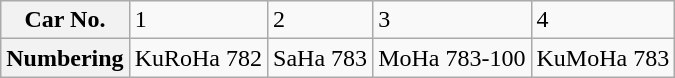<table class="wikitable">
<tr>
<th>Car No.</th>
<td>1</td>
<td>2</td>
<td>3</td>
<td>4</td>
</tr>
<tr>
<th>Numbering</th>
<td>KuRoHa 782</td>
<td>SaHa 783</td>
<td>MoHa 783-100</td>
<td>KuMoHa 783</td>
</tr>
</table>
